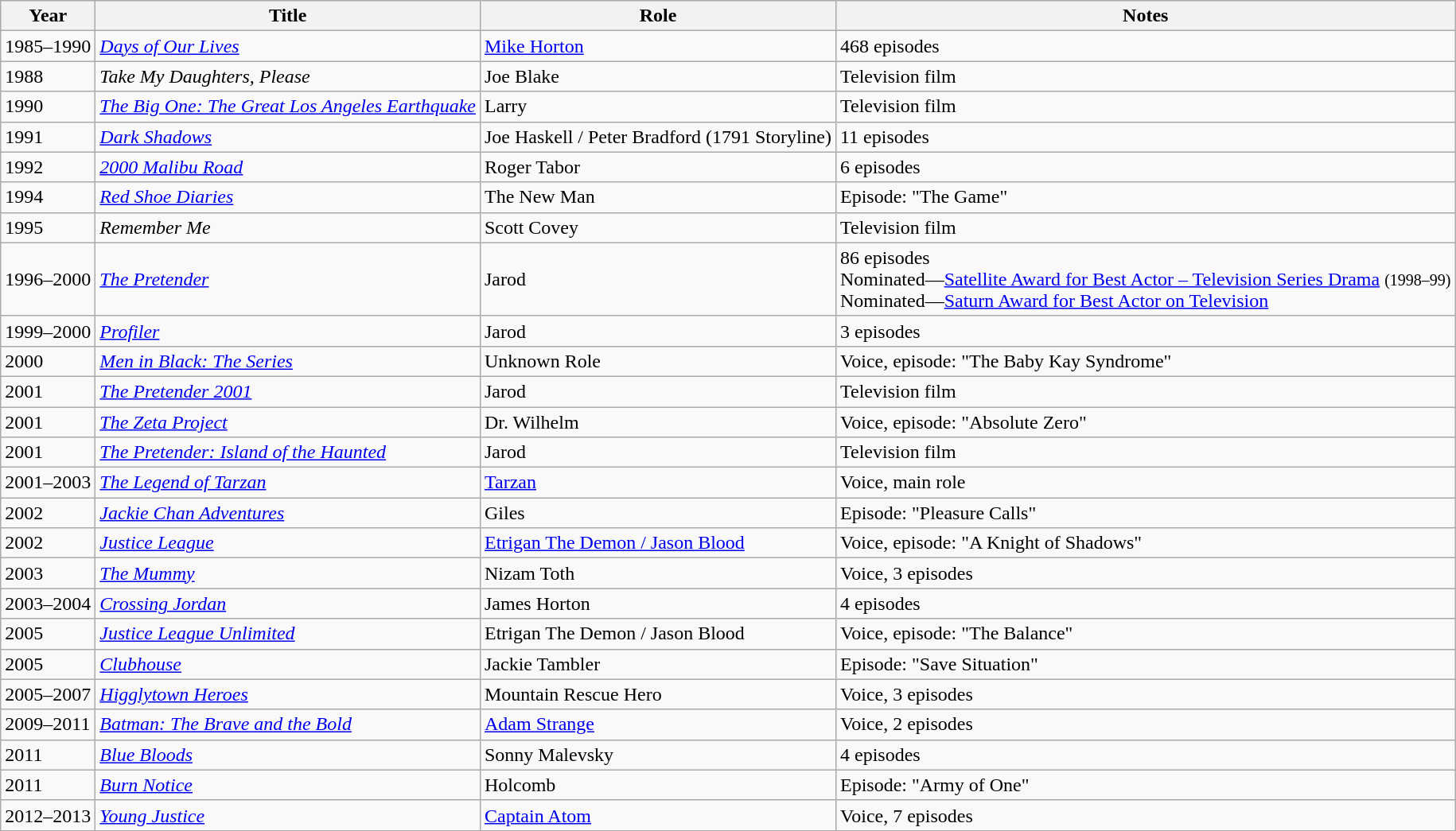<table class="wikitable sortable">
<tr>
<th>Year</th>
<th>Title</th>
<th>Role</th>
<th>Notes</th>
</tr>
<tr>
<td>1985–1990</td>
<td><em><a href='#'>Days of Our Lives</a></em></td>
<td><a href='#'>Mike Horton</a></td>
<td>468 episodes</td>
</tr>
<tr>
<td>1988</td>
<td><em>Take My Daughters, Please</em></td>
<td>Joe Blake</td>
<td>Television film</td>
</tr>
<tr>
<td>1990</td>
<td><em><a href='#'>The Big One: The Great Los Angeles Earthquake</a></em></td>
<td>Larry</td>
<td>Television film</td>
</tr>
<tr>
<td>1991</td>
<td><em><a href='#'>Dark Shadows</a></em></td>
<td>Joe Haskell / Peter Bradford (1791 Storyline)</td>
<td>11 episodes</td>
</tr>
<tr>
<td>1992</td>
<td><em><a href='#'>2000 Malibu Road</a></em></td>
<td>Roger Tabor</td>
<td>6 episodes</td>
</tr>
<tr>
<td>1994</td>
<td><em><a href='#'>Red Shoe Diaries</a></em></td>
<td>The New Man</td>
<td>Episode: "The Game"</td>
</tr>
<tr>
<td>1995</td>
<td><em>Remember Me</em></td>
<td>Scott Covey</td>
<td>Television film</td>
</tr>
<tr>
<td>1996–2000</td>
<td><em><a href='#'>The Pretender</a></em></td>
<td>Jarod</td>
<td>86 episodes<br>Nominated—<a href='#'>Satellite Award for Best Actor – Television Series Drama</a> <small>(1998–99)</small><br>Nominated—<a href='#'>Saturn Award for Best Actor on Television</a></td>
</tr>
<tr>
<td>1999–2000</td>
<td><em><a href='#'>Profiler</a></em></td>
<td>Jarod</td>
<td>3 episodes</td>
</tr>
<tr>
<td>2000</td>
<td><em><a href='#'>Men in Black: The Series</a></em></td>
<td>Unknown Role</td>
<td>Voice, episode: "The Baby Kay Syndrome"</td>
</tr>
<tr>
<td>2001</td>
<td><em><a href='#'>The Pretender 2001</a></em></td>
<td>Jarod</td>
<td>Television film</td>
</tr>
<tr>
<td>2001</td>
<td><em><a href='#'>The Zeta Project</a></em></td>
<td>Dr. Wilhelm</td>
<td>Voice, episode: "Absolute Zero"</td>
</tr>
<tr>
<td>2001</td>
<td><em><a href='#'>The Pretender: Island of the Haunted</a></em></td>
<td>Jarod</td>
<td>Television film</td>
</tr>
<tr>
<td>2001–2003</td>
<td><em><a href='#'>The Legend of Tarzan</a></em></td>
<td><a href='#'>Tarzan</a></td>
<td>Voice, main role</td>
</tr>
<tr>
<td>2002</td>
<td><em><a href='#'>Jackie Chan Adventures</a></em></td>
<td>Giles</td>
<td>Episode: "Pleasure Calls"</td>
</tr>
<tr>
<td>2002</td>
<td><em><a href='#'>Justice League</a></em></td>
<td><a href='#'>Etrigan The Demon / Jason Blood</a></td>
<td>Voice, episode: "A Knight of Shadows"</td>
</tr>
<tr>
<td>2003</td>
<td><em><a href='#'>The Mummy</a></em></td>
<td>Nizam Toth</td>
<td>Voice, 3 episodes</td>
</tr>
<tr>
<td>2003–2004</td>
<td><em><a href='#'>Crossing Jordan</a></em></td>
<td>James Horton</td>
<td>4 episodes</td>
</tr>
<tr>
<td>2005</td>
<td><em><a href='#'>Justice League Unlimited</a></em></td>
<td>Etrigan The Demon / Jason Blood</td>
<td>Voice, episode: "The Balance"</td>
</tr>
<tr>
<td>2005</td>
<td><em><a href='#'>Clubhouse</a></em></td>
<td>Jackie Tambler</td>
<td>Episode: "Save Situation"</td>
</tr>
<tr>
<td>2005–2007</td>
<td><em><a href='#'>Higglytown Heroes</a></em></td>
<td>Mountain Rescue Hero</td>
<td>Voice, 3 episodes</td>
</tr>
<tr>
<td>2009–2011</td>
<td><em><a href='#'>Batman: The Brave and the Bold</a></em></td>
<td><a href='#'>Adam Strange</a></td>
<td>Voice, 2 episodes</td>
</tr>
<tr>
<td>2011</td>
<td><em><a href='#'>Blue Bloods</a></em></td>
<td>Sonny Malevsky</td>
<td>4 episodes</td>
</tr>
<tr>
<td>2011</td>
<td><em><a href='#'>Burn Notice</a></em></td>
<td>Holcomb</td>
<td>Episode: "Army of One"</td>
</tr>
<tr>
<td>2012–2013</td>
<td><em><a href='#'>Young Justice</a></em></td>
<td><a href='#'>Captain Atom</a></td>
<td>Voice, 7 episodes</td>
</tr>
</table>
